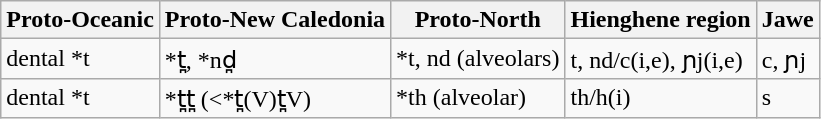<table class="wikitable">
<tr>
<th><strong>Proto-Oceanic</strong></th>
<th><strong>Proto-New Caledonia</strong></th>
<th><strong>Proto-North</strong></th>
<th><strong>Hienghene region</strong></th>
<th><strong>Jawe</strong></th>
</tr>
<tr>
<td>dental *t</td>
<td>*t̪, *nd̪</td>
<td>*t, nd (alveolars)</td>
<td>t, nd/c(i,e), ɲj(i,e)</td>
<td>c, ɲj</td>
</tr>
<tr>
<td>dental *t</td>
<td>*t̪t̪ (<*t̪(V)t̪V)</td>
<td>*th (alveolar)</td>
<td>th/h(i)</td>
<td>s</td>
</tr>
</table>
